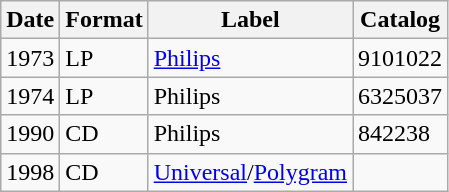<table class="wikitable">
<tr>
<th>Date</th>
<th>Format</th>
<th>Label</th>
<th>Catalog</th>
</tr>
<tr>
<td>1973</td>
<td>LP</td>
<td><a href='#'>Philips</a></td>
<td>9101022</td>
</tr>
<tr>
<td>1974</td>
<td>LP</td>
<td>Philips</td>
<td>6325037</td>
</tr>
<tr>
<td>1990</td>
<td>CD</td>
<td>Philips</td>
<td>842238</td>
</tr>
<tr>
<td>1998</td>
<td>CD</td>
<td><a href='#'>Universal</a>/<a href='#'>Polygram</a></td>
<td></td>
</tr>
</table>
